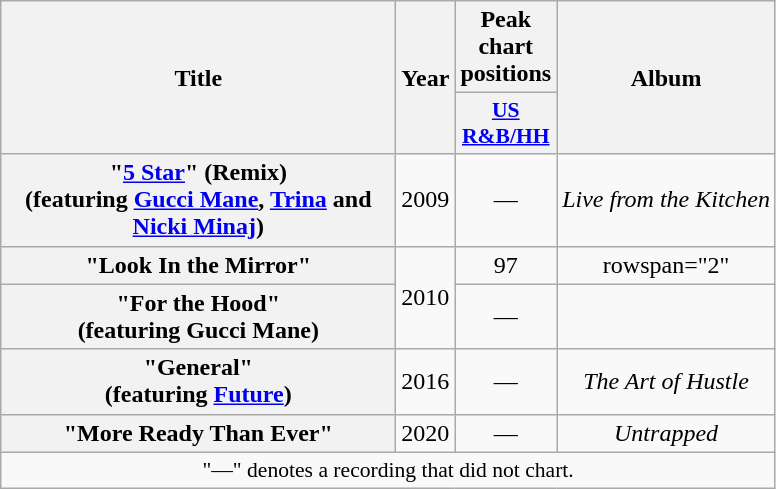<table class="wikitable plainrowheaders" style="text-align:center;">
<tr>
<th scope="col" rowspan="2" style="width:16em;">Title</th>
<th scope="col" rowspan="2">Year</th>
<th scope="col">Peak chart positions</th>
<th scope="col" rowspan="2">Album</th>
</tr>
<tr>
<th style="width:3em; font-size:90%"><a href='#'>US<br>R&B/HH</a><br></th>
</tr>
<tr>
<th scope="row">"<a href='#'>5 Star</a>" (Remix)<br><span>(featuring <a href='#'>Gucci Mane</a>, <a href='#'>Trina</a> and <a href='#'>Nicki Minaj</a>)</span></th>
<td>2009</td>
<td>—</td>
<td><em>Live from the Kitchen</em></td>
</tr>
<tr>
<th scope="row">"Look In the Mirror"</th>
<td rowspan="2">2010</td>
<td>97</td>
<td>rowspan="2" </td>
</tr>
<tr>
<th scope="row">"For the Hood"<br><span>(featuring Gucci Mane)</span></th>
<td>—</td>
</tr>
<tr>
<th scope="row">"General"<br><span>(featuring <a href='#'>Future</a>)</span></th>
<td>2016</td>
<td>—</td>
<td><em>The Art of Hustle</em></td>
</tr>
<tr>
<th scope="row">"More Ready Than Ever"</th>
<td>2020</td>
<td>—</td>
<td><em>Untrapped</em></td>
</tr>
<tr>
<td colspan="6" style="font-size:90%">"—" denotes a recording that did not chart.</td>
</tr>
</table>
